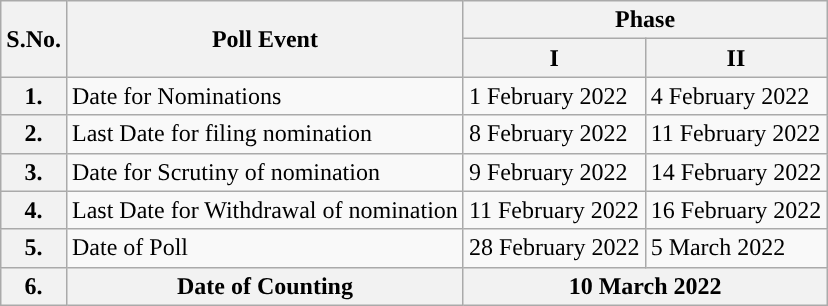<table class="wikitable">
<tr>
<th rowspan="2">S.No.</th>
<th rowspan="2">Poll Event</th>
<th colspan="2">Phase</th>
</tr>
<tr>
<th>I</th>
<th>II</th>
</tr>
<tr>
<th>1.</th>
<td>Date for Nominations</td>
<td>1 February 2022</td>
<td>4 February 2022</td>
</tr>
<tr>
<th>2.</th>
<td>Last Date for filing nomination</td>
<td>8 February 2022</td>
<td>11 February 2022</td>
</tr>
<tr>
<th>3.</th>
<td>Date for Scrutiny of nomination</td>
<td>9 February 2022</td>
<td>14 February 2022</td>
</tr>
<tr>
<th>4.</th>
<td>Last Date for Withdrawal of nomination</td>
<td>11 February 2022</td>
<td>16 February 2022</td>
</tr>
<tr>
<th>5.</th>
<td>Date of Poll</td>
<td>28 February 2022</td>
<td>5 March 2022</td>
</tr>
<tr>
<th>6.</th>
<th><strong>Date of Counting</strong></th>
<th colspan="2" style="text-align:center"><strong>10 March 2022</strong></th>
</tr>
</table>
